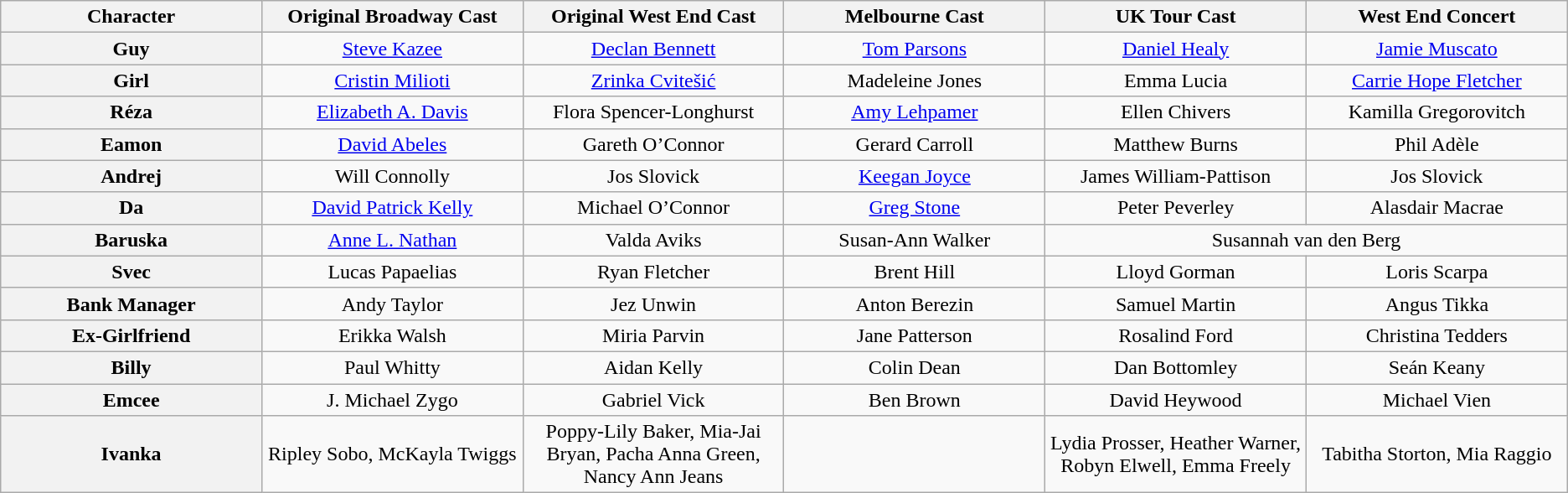<table class="wikitable" style="text-align:center;">
<tr>
<th style="width:10%;">Character</th>
<th style="width:10%;">Original Broadway Cast</th>
<th style="width:10%;">Original West End Cast</th>
<th style="width:10%;">Melbourne Cast</th>
<th style="width:10%;">UK Tour Cast</th>
<th style="width:10%;">West End Concert</th>
</tr>
<tr>
<th scope="row">Guy</th>
<td><a href='#'>Steve Kazee</a></td>
<td><a href='#'>Declan Bennett</a></td>
<td><a href='#'>Tom Parsons</a></td>
<td><a href='#'>Daniel Healy</a></td>
<td><a href='#'>Jamie Muscato</a></td>
</tr>
<tr>
<th scope="row">Girl</th>
<td><a href='#'>Cristin Milioti</a></td>
<td><a href='#'>Zrinka Cvitešić</a></td>
<td>Madeleine Jones</td>
<td>Emma Lucia</td>
<td><a href='#'>Carrie Hope Fletcher</a></td>
</tr>
<tr>
<th scope="row">Réza</th>
<td><a href='#'>Elizabeth A. Davis</a></td>
<td>Flora Spencer-Longhurst</td>
<td><a href='#'>Amy Lehpamer</a></td>
<td>Ellen Chivers</td>
<td>Kamilla Gregorovitch</td>
</tr>
<tr>
<th scope="row">Eamon</th>
<td><a href='#'>David Abeles</a></td>
<td>Gareth O’Connor</td>
<td>Gerard Carroll</td>
<td>Matthew Burns</td>
<td>Phil Adèle</td>
</tr>
<tr>
<th scope="row">Andrej</th>
<td>Will Connolly</td>
<td>Jos Slovick</td>
<td><a href='#'>Keegan Joyce</a></td>
<td>James William-Pattison</td>
<td>Jos Slovick</td>
</tr>
<tr>
<th scope="row">Da</th>
<td><a href='#'>David Patrick Kelly</a></td>
<td>Michael O’Connor</td>
<td><a href='#'>Greg Stone</a></td>
<td>Peter Peverley</td>
<td>Alasdair Macrae</td>
</tr>
<tr>
<th scope="row">Baruska</th>
<td><a href='#'>Anne L. Nathan</a></td>
<td>Valda Aviks</td>
<td>Susan-Ann Walker</td>
<td colspan=2>Susannah van den Berg</td>
</tr>
<tr>
<th scope="row">Svec</th>
<td>Lucas Papaelias</td>
<td>Ryan Fletcher</td>
<td>Brent Hill</td>
<td>Lloyd Gorman</td>
<td>Loris Scarpa</td>
</tr>
<tr>
<th scope="row">Bank Manager</th>
<td>Andy Taylor</td>
<td>Jez Unwin</td>
<td>Anton Berezin</td>
<td>Samuel Martin</td>
<td>Angus Tikka</td>
</tr>
<tr>
<th scope="row">Ex-Girlfriend</th>
<td>Erikka Walsh</td>
<td>Miria Parvin</td>
<td>Jane Patterson</td>
<td>Rosalind Ford</td>
<td>Christina Tedders</td>
</tr>
<tr>
<th scope="row">Billy</th>
<td>Paul Whitty</td>
<td>Aidan Kelly</td>
<td>Colin Dean</td>
<td>Dan Bottomley</td>
<td>Seán Keany</td>
</tr>
<tr>
<th scope="row">Emcee</th>
<td>J. Michael Zygo</td>
<td>Gabriel Vick</td>
<td>Ben Brown</td>
<td>David Heywood</td>
<td>Michael Vien</td>
</tr>
<tr>
<th scope="row">Ivanka</th>
<td>Ripley Sobo, McKayla Twiggs</td>
<td>Poppy-Lily Baker, Mia-Jai Bryan, Pacha Anna Green, Nancy Ann Jeans</td>
<td></td>
<td>Lydia Prosser, Heather Warner, Robyn Elwell, Emma Freely</td>
<td>Tabitha Storton, Mia Raggio</td>
</tr>
</table>
